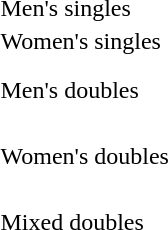<table>
<tr>
<td rowspan=2>Men's singles</td>
<td rowspan=2></td>
<td rowspan=2></td>
<td></td>
</tr>
<tr>
<td></td>
</tr>
<tr>
<td rowspan=2>Women's singles</td>
<td rowspan=2></td>
<td rowspan=2></td>
<td></td>
</tr>
<tr>
<td></td>
</tr>
<tr>
<td rowspan=2>Men's doubles</td>
<td rowspan=2><br></td>
<td rowspan=2><br></td>
<td><br></td>
</tr>
<tr>
<td><br></td>
</tr>
<tr>
<td rowspan=2>Women's doubles</td>
<td rowspan=2><br></td>
<td rowspan=2><br></td>
<td><br></td>
</tr>
<tr>
<td><br></td>
</tr>
<tr>
<td rowspan=2>Mixed doubles</td>
<td rowspan=2><br></td>
<td rowspan=2><br></td>
<td><br></td>
</tr>
<tr>
<td><br></td>
</tr>
</table>
